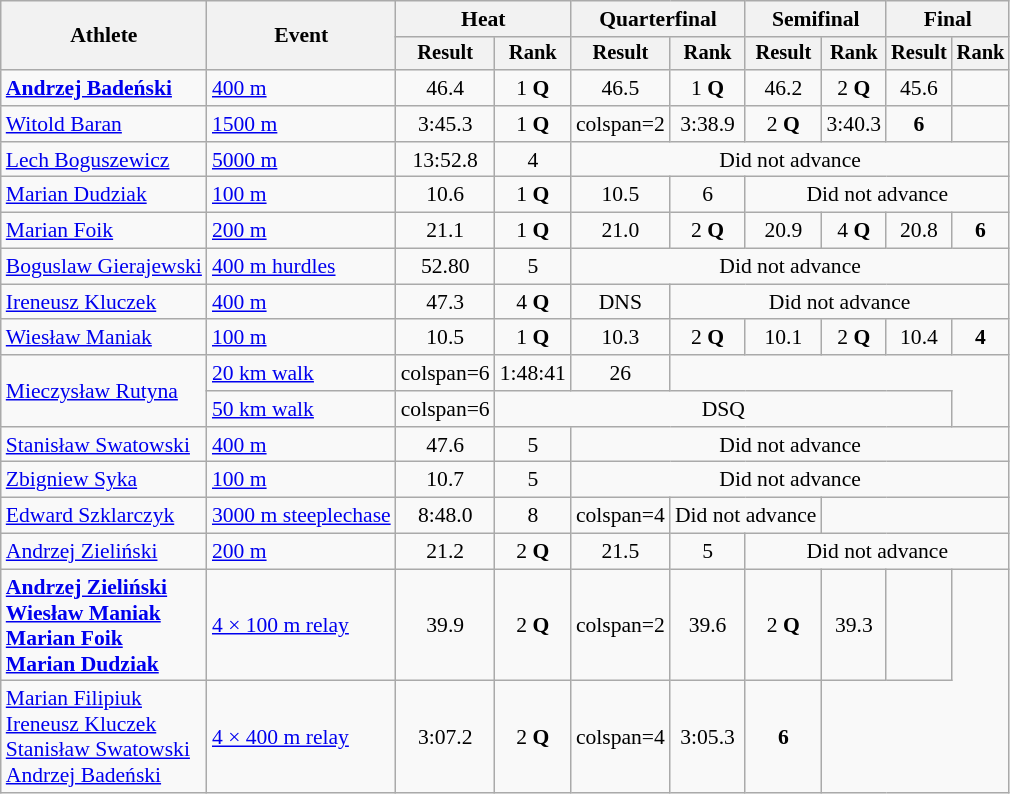<table class="wikitable" style="font-size:90%">
<tr>
<th rowspan="2">Athlete</th>
<th rowspan="2">Event</th>
<th colspan="2">Heat</th>
<th colspan="2">Quarterfinal</th>
<th colspan="2">Semifinal</th>
<th colspan="2">Final</th>
</tr>
<tr style="font-size:95%">
<th>Result</th>
<th>Rank</th>
<th>Result</th>
<th>Rank</th>
<th>Result</th>
<th>Rank</th>
<th>Result</th>
<th>Rank</th>
</tr>
<tr align=center>
<td align=left><strong><a href='#'>Andrzej Badeński</a></strong></td>
<td align=left><a href='#'>400 m</a></td>
<td>46.4</td>
<td>1 <strong>Q</strong></td>
<td>46.5</td>
<td>1 <strong>Q</strong></td>
<td>46.2</td>
<td>2 <strong>Q</strong></td>
<td>45.6</td>
<td></td>
</tr>
<tr align=center>
<td align=left><a href='#'>Witold Baran</a></td>
<td align=left><a href='#'>1500 m</a></td>
<td>3:45.3</td>
<td>1 <strong>Q</strong></td>
<td>colspan=2 </td>
<td>3:38.9</td>
<td>2 <strong>Q</strong></td>
<td>3:40.3</td>
<td><strong>6</strong></td>
</tr>
<tr align=center>
<td align=left rowspan=1><a href='#'>Lech Boguszewicz</a></td>
<td align=left><a href='#'>5000 m</a></td>
<td>13:52.8</td>
<td>4</td>
<td colspan=6>Did not advance</td>
</tr>
<tr align=center>
<td align=left rowspan=1><a href='#'>Marian Dudziak</a></td>
<td align=left><a href='#'>100 m</a></td>
<td>10.6</td>
<td>1 <strong>Q</strong></td>
<td>10.5</td>
<td>6</td>
<td colspan=4>Did not advance</td>
</tr>
<tr align=center>
<td align=left rowspan=1><a href='#'>Marian Foik</a></td>
<td align=left><a href='#'>200 m</a></td>
<td>21.1</td>
<td>1 <strong>Q</strong></td>
<td>21.0</td>
<td>2 <strong>Q</strong></td>
<td>20.9</td>
<td>4 <strong>Q</strong></td>
<td>20.8</td>
<td><strong>6</strong></td>
</tr>
<tr align=center>
<td align=left><a href='#'>Boguslaw Gierajewski</a></td>
<td align=left><a href='#'>400 m hurdles</a></td>
<td>52.80</td>
<td>5</td>
<td colspan=6>Did not advance</td>
</tr>
<tr align=center>
<td align=left><a href='#'>Ireneusz Kluczek</a></td>
<td align=left><a href='#'>400 m</a></td>
<td>47.3</td>
<td>4 <strong>Q</strong></td>
<td>DNS</td>
<td colspan=5>Did not advance</td>
</tr>
<tr align=center>
<td align=left><a href='#'>Wiesław Maniak</a></td>
<td align=left><a href='#'>100 m</a></td>
<td>10.5</td>
<td>1 <strong>Q</strong></td>
<td>10.3</td>
<td>2 <strong>Q</strong></td>
<td>10.1</td>
<td>2 <strong>Q</strong></td>
<td>10.4</td>
<td><strong>4</strong></td>
</tr>
<tr align=center>
<td align=left rowspan=2><a href='#'>Mieczysław Rutyna</a></td>
<td align=left><a href='#'>20 km walk</a></td>
<td>colspan=6 </td>
<td>1:48:41</td>
<td>26</td>
</tr>
<tr align=center>
<td align=left><a href='#'>50 km walk</a></td>
<td>colspan=6 </td>
<td colspan=6>DSQ</td>
</tr>
<tr align=center>
<td align=left><a href='#'>Stanisław Swatowski</a></td>
<td align=left><a href='#'>400 m</a></td>
<td>47.6</td>
<td>5</td>
<td colspan=6>Did not advance</td>
</tr>
<tr align=center>
<td align=left rowspan=1><a href='#'>Zbigniew Syka</a></td>
<td align=left><a href='#'>100 m</a></td>
<td>10.7</td>
<td>5</td>
<td colspan=6>Did not advance</td>
</tr>
<tr align=center>
<td align=left><a href='#'>Edward Szklarczyk</a></td>
<td align=left><a href='#'>3000 m steeplechase</a></td>
<td>8:48.0</td>
<td>8</td>
<td>colspan=4 </td>
<td colspan=2>Did not advance</td>
</tr>
<tr align=center>
<td align=left rowspan=1><a href='#'>Andrzej Zieliński</a></td>
<td align=left><a href='#'>200 m</a></td>
<td>21.2</td>
<td>2 <strong>Q</strong></td>
<td>21.5</td>
<td>5</td>
<td colspan=4>Did not advance</td>
</tr>
<tr align=center>
<td align=left><strong><a href='#'>Andrzej Zieliński</a><br><a href='#'>Wiesław Maniak</a><br> <a href='#'>Marian Foik</a><br><a href='#'>Marian Dudziak</a></strong></td>
<td align=left><a href='#'>4 × 100 m relay</a></td>
<td>39.9</td>
<td>2 <strong>Q</strong></td>
<td>colspan=2 </td>
<td>39.6</td>
<td>2 <strong>Q</strong></td>
<td>39.3</td>
<td></td>
</tr>
<tr align=center>
<td align=left><a href='#'>Marian Filipiuk</a><br><a href='#'>Ireneusz Kluczek</a><br><a href='#'>Stanisław Swatowski</a><br><a href='#'>Andrzej Badeński</a></td>
<td align=left><a href='#'>4 × 400 m relay</a></td>
<td>3:07.2</td>
<td>2 <strong>Q</strong></td>
<td>colspan=4 </td>
<td>3:05.3</td>
<td><strong>6</strong></td>
</tr>
</table>
